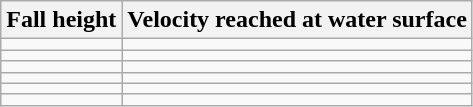<table class="wikitable sortable">
<tr>
<th scope="col">Fall height</th>
<th scope="col" class="unsortable">Velocity reached at water surface</th>
</tr>
<tr>
<td></td>
<td></td>
</tr>
<tr>
<td></td>
<td></td>
</tr>
<tr>
<td></td>
<td></td>
</tr>
<tr>
<td></td>
<td></td>
</tr>
<tr>
<td></td>
<td></td>
</tr>
<tr>
<td></td>
<td></td>
</tr>
</table>
